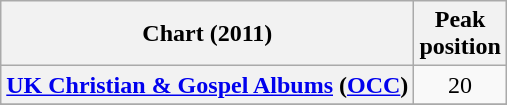<table class="wikitable sortable plainrowheaders" style="text-align:center">
<tr>
<th scope="col">Chart (2011)</th>
<th scope="col">Peak<br> position</th>
</tr>
<tr>
<th scope="row"><a href='#'>UK Christian & Gospel Albums</a> (<a href='#'>OCC</a>)</th>
<td align="center">20</td>
</tr>
<tr>
</tr>
<tr>
</tr>
<tr>
</tr>
</table>
